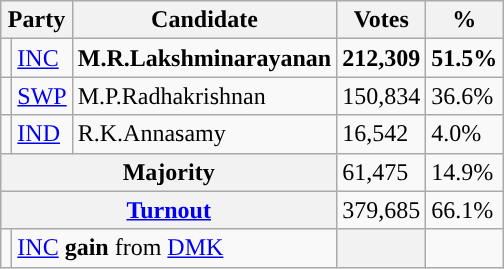<table class="wikitable">
<tr>
<th colspan="2">Party</th>
<th>Candidate</th>
<th>Votes</th>
<th>%</th>
</tr>
<tr>
<td></td>
<td><a href='#'>INC</a></td>
<td><strong>M.R.Lakshminarayanan</strong></td>
<td><strong>212,309</strong></td>
<td><strong>51.5%</strong></td>
</tr>
<tr>
<td></td>
<td><a href='#'>SWP</a></td>
<td>M.P.Radhakrishnan</td>
<td>150,834</td>
<td>36.6%</td>
</tr>
<tr>
<td></td>
<td><a href='#'>IND</a></td>
<td>R.K.Annasamy</td>
<td>16,542</td>
<td>4.0%</td>
</tr>
<tr>
<th colspan="3">Majority</th>
<td>61,475</td>
<td>14.9%</td>
</tr>
<tr>
<th colspan="3"><a href='#'>Turnout</a></th>
<td>379,685</td>
<td>66.1%</td>
</tr>
<tr>
<td></td>
<td colspan="2"><a href='#'>INC</a> <strong>gain</strong> from <a href='#'>DMK</a></td>
<th></th>
<td></td>
</tr>
</table>
